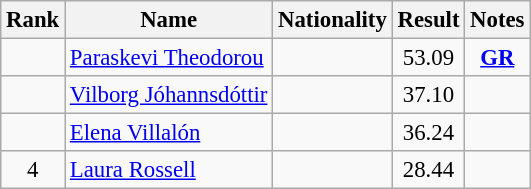<table class="wikitable sortable" style="text-align:center; font-size:95%">
<tr>
<th>Rank</th>
<th>Name</th>
<th>Nationality</th>
<th>Result</th>
<th>Notes</th>
</tr>
<tr>
<td></td>
<td align=left><a href='#'>Paraskevi Theodorou</a></td>
<td align=left></td>
<td>53.09</td>
<td><strong><a href='#'>GR</a></strong></td>
</tr>
<tr>
<td></td>
<td align=left><a href='#'>Vilborg Jóhannsdóttir</a></td>
<td align=left></td>
<td>37.10</td>
<td></td>
</tr>
<tr>
<td></td>
<td align=left><a href='#'>Elena Villalón</a></td>
<td align=left></td>
<td>36.24</td>
<td></td>
</tr>
<tr>
<td>4</td>
<td align=left><a href='#'>Laura Rossell</a></td>
<td align=left></td>
<td>28.44</td>
<td></td>
</tr>
</table>
